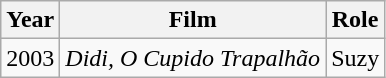<table class="wikitable">
<tr>
<th>Year</th>
<th>Film</th>
<th>Role</th>
</tr>
<tr>
<td>2003</td>
<td><em>Didi, O Cupido Trapalhão</em></td>
<td>Suzy</td>
</tr>
</table>
